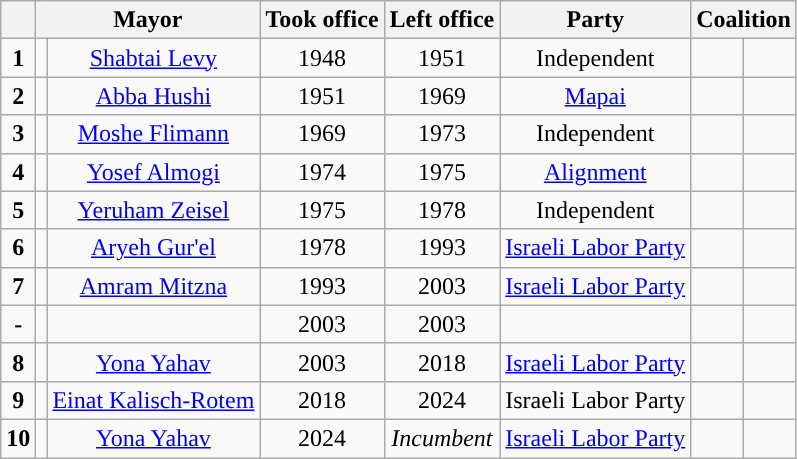<table class="wikitable" style="text-align: center;">
<tr>
<th><br></th>
<th colspan="2">Mayor</th>
<th>Took office</th>
<th>Left office</th>
<th>Party</th>
<th colspan="2">Coalition</th>
</tr>
<tr>
<td rowspan="1" style="background: "><strong>1</strong></td>
<td rowspan="1"></td>
<td rowspan="1"><a href='#'>Shabtai Levy</a></td>
<td rowspan="1">1948</td>
<td rowspan="1">1951</td>
<td rowspan="1">Independent</td>
<td style="background: "></td>
<td></td>
</tr>
<tr>
<td rowspan="1" style="background: "><strong>2</strong></td>
<td rowspan="1"></td>
<td rowspan="1"><a href='#'>Abba Hushi</a></td>
<td rowspan="1">1951</td>
<td rowspan="1">1969</td>
<td rowspan="1"><a href='#'>Mapai</a></td>
<td style="background: "></td>
<td></td>
</tr>
<tr>
<td rowspan="1" style="background: "><strong>3</strong></td>
<td rowspan="1"></td>
<td rowspan="1"><a href='#'>Moshe Flimann</a></td>
<td rowspan="1">1969</td>
<td rowspan="1">1973</td>
<td rowspan="1">Independent</td>
<td style="background: "></td>
<td></td>
</tr>
<tr>
<td rowspan="1" style="background: "><strong>4</strong></td>
<td rowspan="1"></td>
<td rowspan="1"><a href='#'>Yosef Almogi</a></td>
<td rowspan="1">1974</td>
<td rowspan="1">1975</td>
<td rowspan="1"><a href='#'>Alignment</a></td>
<td style="background: "></td>
<td></td>
</tr>
<tr>
<td rowspan="1" style="background: "><strong>5</strong></td>
<td rowspan="1"></td>
<td rowspan="1"><a href='#'>Yeruham Zeisel</a></td>
<td rowspan="1">1975</td>
<td rowspan="1">1978</td>
<td rowspan="1">Independent</td>
<td style="background: "></td>
<td></td>
</tr>
<tr>
<td rowspan="1" style="background: "><strong>6</strong></td>
<td rowspan="1"></td>
<td rowspan="1"><a href='#'>Aryeh Gur'el</a></td>
<td rowspan="1">1978</td>
<td rowspan="1">1993</td>
<td rowspan="1"><a href='#'>Israeli Labor Party</a></td>
<td style="background: "></td>
<td></td>
</tr>
<tr>
<td rowspan="1" style="background: "><strong>7</strong></td>
<td rowspan="1"></td>
<td rowspan="1"><a href='#'>Amram Mitzna</a></td>
<td rowspan="1">1993</td>
<td rowspan="1">2003</td>
<td rowspan="1"><a href='#'>Israeli Labor Party</a></td>
<td style="background: "></td>
<td></td>
</tr>
<tr>
<td rowspan="1" style="background: "><strong>-</strong></td>
<td rowspan="1"></td>
<td rowspan="1"></td>
<td rowspan="1">2003</td>
<td rowspan="1">2003</td>
<td rowspan="1"></td>
<td style="background: "></td>
<td></td>
</tr>
<tr>
<td rowspan="1" style="background: "><strong>8</strong></td>
<td rowspan="1"></td>
<td rowspan="1"><a href='#'>Yona Yahav</a></td>
<td rowspan="1">2003</td>
<td rowspan="1">2018</td>
<td rowspan="1"><a href='#'>Israeli Labor Party</a></td>
<td style="background: "></td>
<td></td>
</tr>
<tr>
<td rowspan="1" style="background: "><strong>9</strong></td>
<td rowspan="1"></td>
<td rowspan="1"><a href='#'>Einat Kalisch-Rotem</a></td>
<td rowspan="1">2018</td>
<td rowspan="1">2024</td>
<td rowspan="1">Israeli Labor Party</td>
<td style="background: "></td>
<td></td>
</tr>
<tr>
<td rowspan="1" style="background: "><strong>10</strong></td>
<td rowspan="1"></td>
<td rowspan="1"><a href='#'>Yona Yahav</a></td>
<td rowspan="1">2024</td>
<td rowspan="1"><em>Incumbent</em></td>
<td rowspan="1"><a href='#'>Israeli Labor Party</a></td>
<td style="background: "></td>
<td></td>
</tr>
</table>
